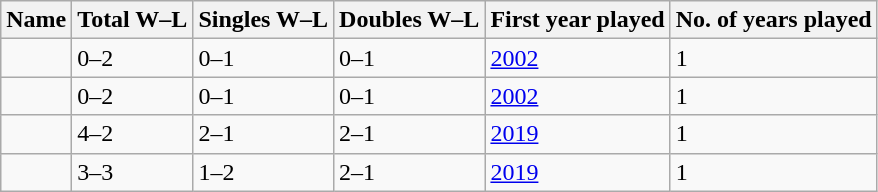<table class="sortable wikitable">
<tr>
<th>Name</th>
<th>Total W–L</th>
<th>Singles W–L</th>
<th>Doubles W–L</th>
<th>First year played</th>
<th>No. of years played</th>
</tr>
<tr>
<td></td>
<td>0–2</td>
<td>0–1</td>
<td>0–1</td>
<td><a href='#'>2002</a></td>
<td>1</td>
</tr>
<tr>
<td></td>
<td>0–2</td>
<td>0–1</td>
<td>0–1</td>
<td><a href='#'>2002</a></td>
<td>1</td>
</tr>
<tr>
<td></td>
<td>4–2</td>
<td>2–1</td>
<td>2–1</td>
<td><a href='#'>2019</a></td>
<td>1</td>
</tr>
<tr>
<td></td>
<td>3–3</td>
<td>1–2</td>
<td>2–1</td>
<td><a href='#'>2019</a></td>
<td>1</td>
</tr>
</table>
